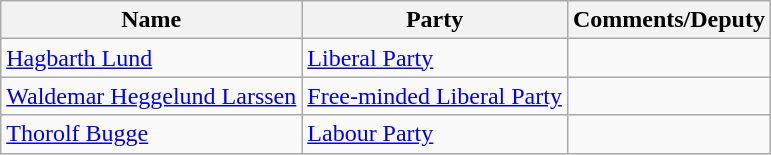<table class="wikitable">
<tr>
<th>Name</th>
<th>Party</th>
<th>Comments/Deputy</th>
</tr>
<tr>
<td><a href='#'>Hagbarth Lund</a></td>
<td><a href='#'>Liberal Party</a></td>
<td></td>
</tr>
<tr>
<td><a href='#'>Waldemar Heggelund Larssen</a></td>
<td><a href='#'>Free-minded Liberal Party</a></td>
<td></td>
</tr>
<tr>
<td><a href='#'>Thorolf Bugge</a></td>
<td><a href='#'>Labour Party</a></td>
<td></td>
</tr>
</table>
